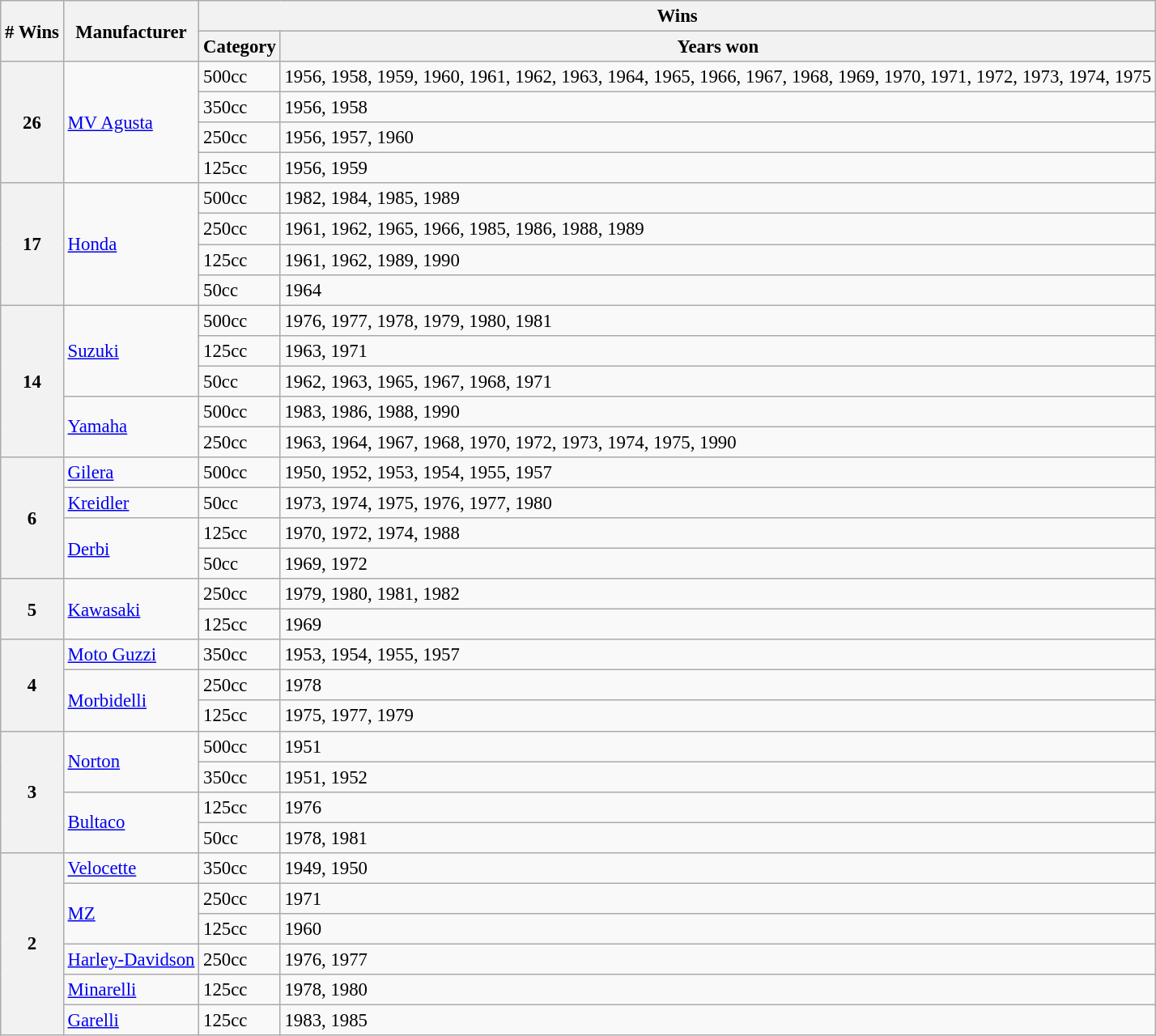<table class="wikitable" style="font-size: 95%;">
<tr>
<th rowspan=2># Wins</th>
<th rowspan=2>Manufacturer</th>
<th colspan=2>Wins</th>
</tr>
<tr>
<th>Category</th>
<th>Years won</th>
</tr>
<tr>
<th rowspan=4>26</th>
<td rowspan=4> <a href='#'>MV Agusta</a></td>
<td>500cc</td>
<td>1956, 1958, 1959, 1960, 1961, 1962, 1963, 1964, 1965, 1966, 1967, 1968, 1969, 1970, 1971, 1972, 1973, 1974, 1975</td>
</tr>
<tr>
<td>350cc</td>
<td>1956, 1958</td>
</tr>
<tr>
<td>250cc</td>
<td>1956, 1957, 1960</td>
</tr>
<tr>
<td>125cc</td>
<td>1956, 1959</td>
</tr>
<tr>
<th rowspan=4>17</th>
<td rowspan=4> <a href='#'>Honda</a></td>
<td>500cc</td>
<td>1982, 1984, 1985, 1989</td>
</tr>
<tr>
<td>250cc</td>
<td>1961, 1962, 1965, 1966, 1985, 1986, 1988, 1989</td>
</tr>
<tr>
<td>125cc</td>
<td>1961, 1962, 1989, 1990</td>
</tr>
<tr>
<td>50cc</td>
<td>1964</td>
</tr>
<tr>
<th rowspan=5>14</th>
<td rowspan=3> <a href='#'>Suzuki</a></td>
<td>500cc</td>
<td>1976, 1977, 1978, 1979, 1980, 1981</td>
</tr>
<tr>
<td>125cc</td>
<td>1963, 1971</td>
</tr>
<tr>
<td>50cc</td>
<td>1962, 1963, 1965, 1967, 1968, 1971</td>
</tr>
<tr>
<td rowspan=2> <a href='#'>Yamaha</a></td>
<td>500cc</td>
<td>1983, 1986, 1988, 1990</td>
</tr>
<tr>
<td>250cc</td>
<td>1963, 1964, 1967, 1968, 1970, 1972, 1973, 1974, 1975, 1990</td>
</tr>
<tr>
<th rowspan=4>6</th>
<td> <a href='#'>Gilera</a></td>
<td>500cc</td>
<td>1950, 1952, 1953, 1954, 1955, 1957</td>
</tr>
<tr>
<td> <a href='#'>Kreidler</a></td>
<td>50cc</td>
<td>1973, 1974, 1975, 1976, 1977, 1980</td>
</tr>
<tr>
<td rowspan=2> <a href='#'>Derbi</a></td>
<td>125cc</td>
<td>1970, 1972, 1974, 1988</td>
</tr>
<tr>
<td>50cc</td>
<td>1969, 1972</td>
</tr>
<tr>
<th rowspan=2>5</th>
<td rowspan=2> <a href='#'>Kawasaki</a></td>
<td>250cc</td>
<td>1979, 1980, 1981, 1982</td>
</tr>
<tr>
<td>125cc</td>
<td>1969</td>
</tr>
<tr>
<th rowspan=3>4</th>
<td> <a href='#'>Moto Guzzi</a></td>
<td>350cc</td>
<td>1953, 1954, 1955, 1957</td>
</tr>
<tr>
<td rowspan=2> <a href='#'>Morbidelli</a></td>
<td>250cc</td>
<td>1978</td>
</tr>
<tr>
<td>125cc</td>
<td>1975, 1977, 1979</td>
</tr>
<tr>
<th rowspan=4>3</th>
<td rowspan=2> <a href='#'>Norton</a></td>
<td>500cc</td>
<td>1951</td>
</tr>
<tr>
<td>350cc</td>
<td>1951, 1952</td>
</tr>
<tr>
<td rowspan=2> <a href='#'>Bultaco</a></td>
<td>125cc</td>
<td>1976</td>
</tr>
<tr>
<td>50cc</td>
<td>1978, 1981</td>
</tr>
<tr>
<th rowspan=6>2</th>
<td> <a href='#'>Velocette</a></td>
<td>350cc</td>
<td>1949, 1950</td>
</tr>
<tr>
<td rowspan=2> <a href='#'>MZ</a></td>
<td>250cc</td>
<td>1971</td>
</tr>
<tr>
<td>125cc</td>
<td>1960</td>
</tr>
<tr>
<td> <a href='#'>Harley-Davidson</a></td>
<td>250cc</td>
<td>1976, 1977</td>
</tr>
<tr>
<td> <a href='#'>Minarelli</a></td>
<td>125cc</td>
<td>1978, 1980</td>
</tr>
<tr>
<td> <a href='#'>Garelli</a></td>
<td>125cc</td>
<td>1983, 1985</td>
</tr>
</table>
